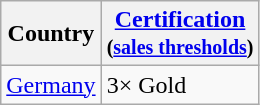<table class="wikitable">
<tr>
<th>Country</th>
<th><a href='#'>Certification</a><br><small>(<a href='#'>sales thresholds</a>)</small></th>
</tr>
<tr>
<td><a href='#'>Germany</a></td>
<td>3× Gold</td>
</tr>
</table>
